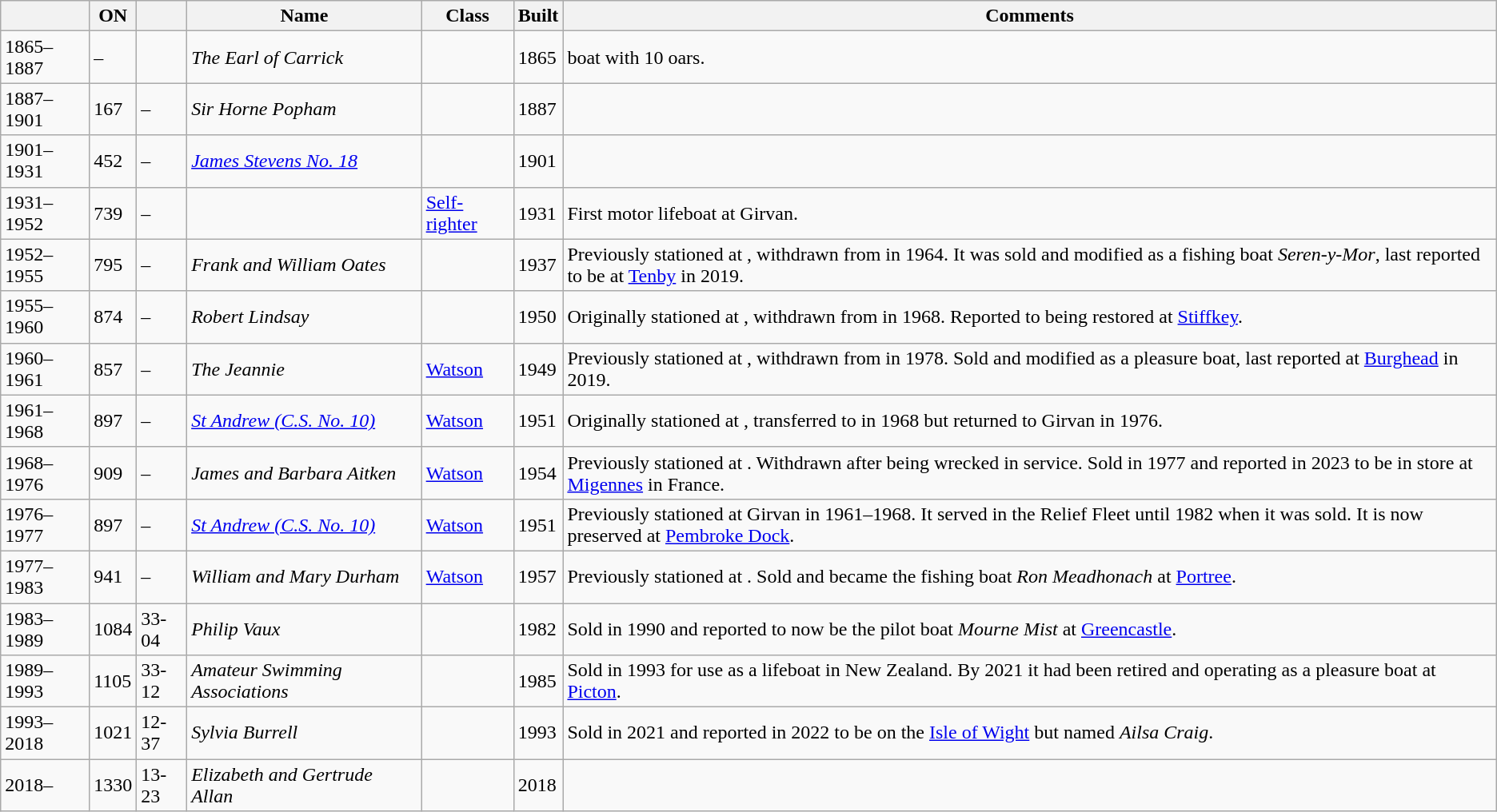<table class="wikitable sortable">
<tr>
<th></th>
<th>ON</th>
<th></th>
<th>Name</th>
<th>Class</th>
<th>Built</th>
<th class=unsortable>Comments</th>
</tr>
<tr>
<td>1865–1887</td>
<td>–</td>
<td></td>
<td><em>The Earl of Carrick</em></td>
<td></td>
<td>1865</td>
<td> boat with 10 oars.</td>
</tr>
<tr>
<td>1887–1901</td>
<td>167</td>
<td>–</td>
<td><em>Sir Horne Popham</em></td>
<td></td>
<td>1887</td>
<td></td>
</tr>
<tr>
<td>1901–1931</td>
<td>452</td>
<td>–</td>
<td><em><a href='#'>James Stevens No. 18</a></em></td>
<td></td>
<td>1901</td>
<td></td>
</tr>
<tr>
<td>1931–1952</td>
<td>739</td>
<td>–</td>
<td><em></em></td>
<td><a href='#'>Self-righter</a></td>
<td>1931</td>
<td>First motor lifeboat at Girvan.</td>
</tr>
<tr>
<td>1952–1955</td>
<td>795</td>
<td>–</td>
<td><em>Frank and William Oates</em></td>
<td></td>
<td>1937</td>
<td>Previously stationed at , withdrawn from  in 1964. It was sold and modified as a fishing boat <em>Seren-y-Mor</em>, last reported to be at <a href='#'>Tenby</a> in 2019.</td>
</tr>
<tr>
<td>1955–1960</td>
<td>874</td>
<td>–</td>
<td><em>Robert Lindsay</em></td>
<td></td>
<td>1950</td>
<td>Originally stationed at , withdrawn from  in 1968. Reported to being restored at <a href='#'>Stiffkey</a>.</td>
</tr>
<tr>
<td>1960–1961</td>
<td>857</td>
<td>–</td>
<td><em>The Jeannie</em></td>
<td><a href='#'>Watson</a></td>
<td>1949</td>
<td>Previously stationed at , withdrawn from  in 1978. Sold and modified as a pleasure boat, last reported at <a href='#'>Burghead</a> in 2019.</td>
</tr>
<tr>
<td>1961–1968</td>
<td>897</td>
<td>–</td>
<td><em><a href='#'>St Andrew (C.S. No. 10)</a></em></td>
<td><a href='#'>Watson</a></td>
<td>1951</td>
<td>Originally stationed at , transferred to  in 1968 but returned to Girvan in 1976.</td>
</tr>
<tr>
<td>1968–1976</td>
<td>909</td>
<td>–</td>
<td><em>James and Barbara Aitken</em></td>
<td><a href='#'>Watson</a></td>
<td>1954</td>
<td>Previously stationed at . Withdrawn after being wrecked in service. Sold in 1977 and reported in 2023 to be in store at <a href='#'>Migennes</a> in France.</td>
</tr>
<tr>
<td>1976–1977</td>
<td>897</td>
<td>–</td>
<td><em><a href='#'>St Andrew (C.S. No. 10)</a></em></td>
<td><a href='#'>Watson</a></td>
<td>1951</td>
<td>Previously stationed at Girvan in 1961–1968. It served in the Relief Fleet until 1982 when it was sold. It is now preserved at <a href='#'>Pembroke Dock</a>.</td>
</tr>
<tr>
<td>1977–1983</td>
<td>941</td>
<td>–</td>
<td><em>William and Mary Durham</em></td>
<td><a href='#'>Watson</a></td>
<td>1957</td>
<td>Previously stationed at . Sold and became the fishing boat <em>Ron Meadhonach</em> at <a href='#'>Portree</a>.</td>
</tr>
<tr>
<td>1983–1989</td>
<td>1084</td>
<td>33-04</td>
<td><em>Philip Vaux</em></td>
<td></td>
<td>1982</td>
<td>Sold in 1990 and reported to now be the pilot boat <em>Mourne Mist</em> at <a href='#'>Greencastle</a>.</td>
</tr>
<tr>
<td>1989–1993</td>
<td>1105</td>
<td>33-12</td>
<td><em>Amateur Swimming Associations</em></td>
<td></td>
<td>1985</td>
<td>Sold in 1993 for use as a lifeboat in New Zealand. By 2021 it had been retired and operating as a pleasure boat at <a href='#'>Picton</a>.</td>
</tr>
<tr>
<td>1993–2018</td>
<td>1021</td>
<td>12-37</td>
<td><em>Sylvia Burrell</em></td>
<td></td>
<td>1993</td>
<td>Sold in 2021 and reported in 2022 to be on the <a href='#'>Isle of Wight</a> but named <em>Ailsa Craig</em>.</td>
</tr>
<tr>
<td>2018–</td>
<td>1330</td>
<td>13-23</td>
<td><em>Elizabeth and Gertrude Allan</em></td>
<td></td>
<td>2018</td>
<td></td>
</tr>
</table>
